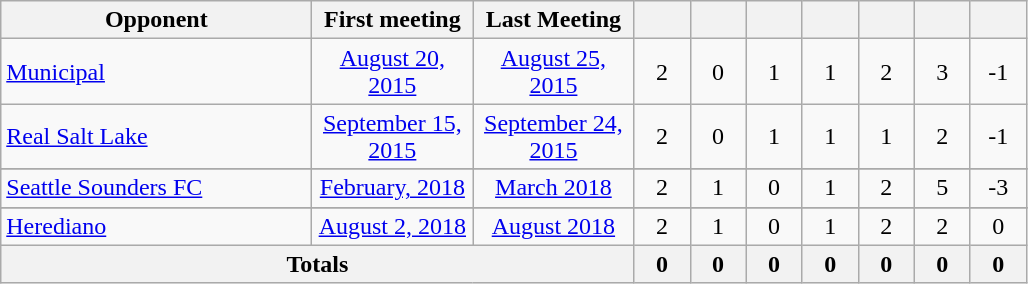<table class="wikitable">
<tr>
<th width="200">Opponent</th>
<th width="100">First meeting</th>
<th width="100">Last Meeting</th>
<th width="30"></th>
<th width="30"></th>
<th width="30"></th>
<th width="30"></th>
<th width="30"></th>
<th width="30"></th>
<th width="30"></th>
</tr>
<tr align="center">
<td align="left"> <a href='#'>Municipal</a></td>
<td><a href='#'>August 20, 2015</a></td>
<td><a href='#'>August 25, 2015</a></td>
<td>2</td>
<td>0</td>
<td>1</td>
<td>1</td>
<td>2</td>
<td>3</td>
<td>-1</td>
</tr>
<tr align="center">
<td align="left"> <a href='#'>Real Salt Lake</a></td>
<td><a href='#'>September 15, 2015</a></td>
<td><a href='#'>September 24, 2015</a></td>
<td>2</td>
<td>0</td>
<td>1</td>
<td>1</td>
<td>1</td>
<td>2</td>
<td>-1</td>
</tr>
<tr>
</tr>
<tr align="center">
<td align="left"> <a href='#'>Seattle Sounders FC</a></td>
<td><a href='#'>February, 2018</a></td>
<td><a href='#'>March 2018</a></td>
<td>2</td>
<td>1</td>
<td>0</td>
<td>1</td>
<td>2</td>
<td>5</td>
<td>-3</td>
</tr>
<tr>
</tr>
<tr align="center">
<td align="left"> <a href='#'>Herediano</a></td>
<td><a href='#'>August 2, 2018</a></td>
<td><a href='#'>August 2018</a></td>
<td>2</td>
<td>1</td>
<td>0</td>
<td>1</td>
<td>2</td>
<td>2</td>
<td>0</td>
</tr>
<tr>
<th colspan="3">Totals</th>
<th>0</th>
<th>0</th>
<th>0</th>
<th>0</th>
<th>0</th>
<th>0</th>
<th>0</th>
</tr>
</table>
